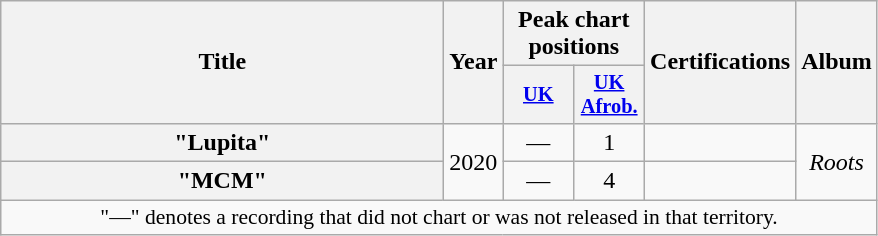<table class="wikitable plainrowheaders" style="text-align:center;">
<tr>
<th scope="col" rowspan="2" style="width:18em;">Title</th>
<th scope="col" rowspan="2" style="width:1em;">Year</th>
<th scope="col" colspan="2">Peak chart positions</th>
<th scope="col" rowspan="2">Certifications</th>
<th scope="col" rowspan="2">Album</th>
</tr>
<tr>
<th scope="col" style="width:3em;font-size:85%;"><a href='#'>UK</a><br></th>
<th scope="col" style="width:3em;font-size:85%;"><a href='#'>UK<br>Afrob.</a><br></th>
</tr>
<tr>
<th scope="row">"Lupita"</th>
<td rowspan=2>2020</td>
<td>—</td>
<td>1</td>
<td></td>
<td rowspan=2><em>Roots</em></td>
</tr>
<tr>
<th scope="row">"MCM"</th>
<td>—</td>
<td>4</td>
<td></td>
</tr>
<tr>
<td colspan="6" style="font-size:90%">"—" denotes a recording that did not chart or was not released in that territory.</td>
</tr>
</table>
